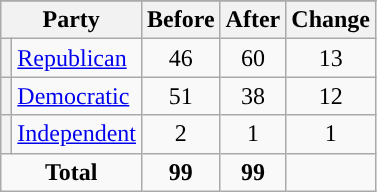<table class="wikitable" style="text-align:center;">
<tr>
</tr>
<tr>
<th colspan=2>Party</th>
<th>Before</th>
<th>After</th>
<th>Change</th>
</tr>
<tr>
<th style="background-color:"></th>
<td style="text-align:left;"><a href='#'>Republican</a></td>
<td>46</td>
<td>60</td>
<td> 13</td>
</tr>
<tr>
<th style="background-color:"></th>
<td style="text-align:left;"><a href='#'>Democratic</a></td>
<td>51</td>
<td>38</td>
<td> 12</td>
</tr>
<tr>
<th style="background-color:"></th>
<td style="text-align:left;"><a href='#'>Independent</a></td>
<td>2</td>
<td>1</td>
<td> 1</td>
</tr>
<tr>
<td colspan=2><strong>Total</strong></td>
<td><strong>99</strong></td>
<td><strong>99</strong></td>
<td></td>
</tr>
</table>
